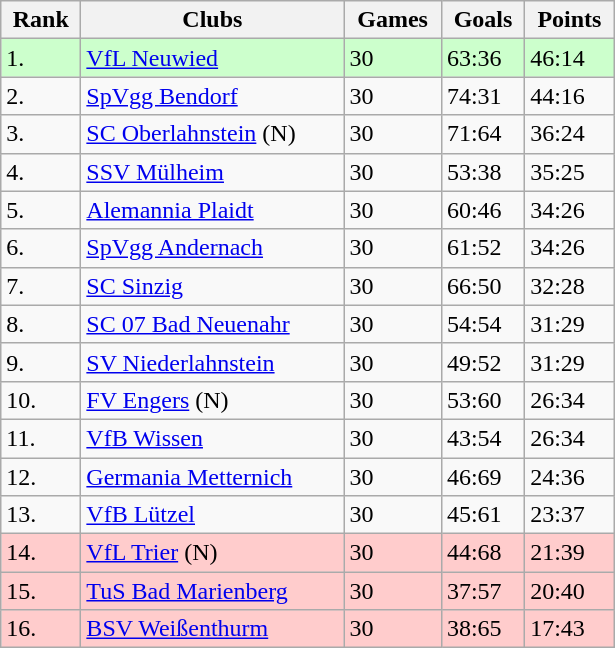<table class="wikitable" style="width:410px;">
<tr>
<th>Rank</th>
<th>Clubs</th>
<th>Games</th>
<th>Goals</th>
<th>Points</th>
</tr>
<tr bgcolor="ccffcc">
<td>1.</td>
<td><a href='#'>VfL Neuwied</a></td>
<td>30</td>
<td>63:36</td>
<td>46:14</td>
</tr>
<tr>
<td>2.</td>
<td><a href='#'>SpVgg Bendorf</a></td>
<td>30</td>
<td>74:31</td>
<td>44:16</td>
</tr>
<tr>
<td>3.</td>
<td><a href='#'>SC Oberlahnstein</a> (N)</td>
<td>30</td>
<td>71:64</td>
<td>36:24</td>
</tr>
<tr>
<td>4.</td>
<td><a href='#'>SSV Mülheim</a></td>
<td>30</td>
<td>53:38</td>
<td>35:25</td>
</tr>
<tr>
<td>5.</td>
<td><a href='#'>Alemannia Plaidt</a></td>
<td>30</td>
<td>60:46</td>
<td>34:26</td>
</tr>
<tr>
<td>6.</td>
<td><a href='#'>SpVgg Andernach</a></td>
<td>30</td>
<td>61:52</td>
<td>34:26</td>
</tr>
<tr>
<td>7.</td>
<td><a href='#'>SC Sinzig</a></td>
<td>30</td>
<td>66:50</td>
<td>32:28</td>
</tr>
<tr>
<td>8.</td>
<td><a href='#'>SC 07 Bad Neuenahr</a></td>
<td>30</td>
<td>54:54</td>
<td>31:29</td>
</tr>
<tr>
<td>9.</td>
<td><a href='#'>SV Niederlahnstein</a></td>
<td>30</td>
<td>49:52</td>
<td>31:29</td>
</tr>
<tr>
<td>10.</td>
<td><a href='#'>FV Engers</a> (N)</td>
<td>30</td>
<td>53:60</td>
<td>26:34</td>
</tr>
<tr>
<td>11.</td>
<td><a href='#'>VfB Wissen</a></td>
<td>30</td>
<td>43:54</td>
<td>26:34</td>
</tr>
<tr>
<td>12.</td>
<td><a href='#'>Germania Metternich</a></td>
<td>30</td>
<td>46:69</td>
<td>24:36</td>
</tr>
<tr>
<td>13.</td>
<td><a href='#'>VfB Lützel</a></td>
<td>30</td>
<td>45:61</td>
<td>23:37</td>
</tr>
<tr bgcolor="#ffcccc">
<td>14.</td>
<td><a href='#'>VfL Trier</a> (N)</td>
<td>30</td>
<td>44:68</td>
<td>21:39</td>
</tr>
<tr bgcolor="#ffcccc">
<td>15.</td>
<td><a href='#'>TuS Bad Marienberg</a></td>
<td>30</td>
<td>37:57</td>
<td>20:40</td>
</tr>
<tr bgcolor="#ffcccc">
<td>16.</td>
<td><a href='#'>BSV Weißenthurm</a></td>
<td>30</td>
<td>38:65</td>
<td>17:43</td>
</tr>
</table>
